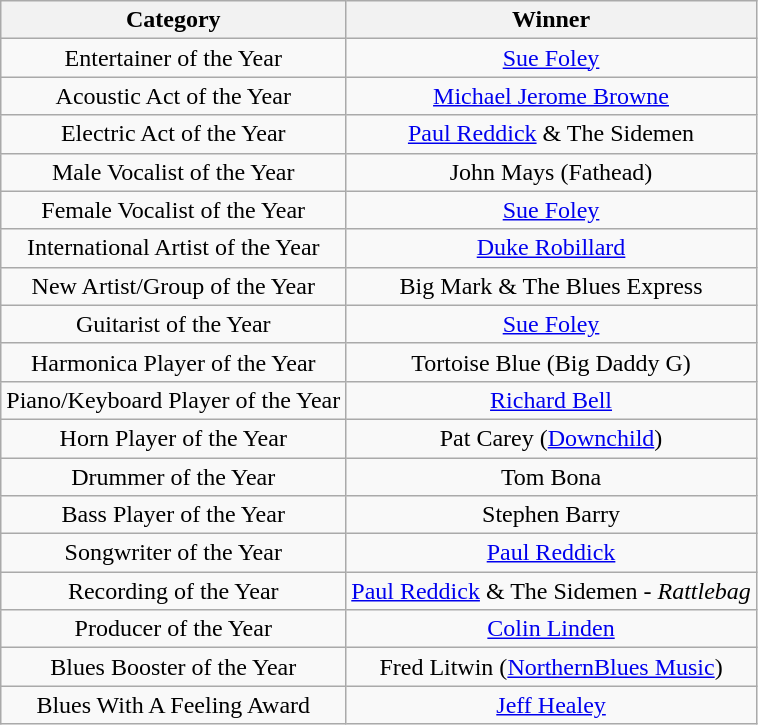<table class="wikitable sortable" style="text-align:center">
<tr>
<th>Category</th>
<th>Winner</th>
</tr>
<tr>
<td>Entertainer of the Year</td>
<td><a href='#'>Sue Foley</a></td>
</tr>
<tr>
<td>Acoustic Act of the Year</td>
<td><a href='#'>Michael Jerome Browne</a></td>
</tr>
<tr>
<td>Electric Act of the Year</td>
<td><a href='#'>Paul Reddick</a> & The Sidemen</td>
</tr>
<tr>
<td>Male Vocalist of the Year</td>
<td>John Mays (Fathead)</td>
</tr>
<tr>
<td>Female Vocalist of the Year</td>
<td><a href='#'>Sue Foley</a></td>
</tr>
<tr>
<td>International Artist of the Year</td>
<td><a href='#'>Duke Robillard</a></td>
</tr>
<tr>
<td>New Artist/Group of the Year</td>
<td>Big Mark & The Blues Express</td>
</tr>
<tr>
<td>Guitarist of the Year</td>
<td><a href='#'>Sue Foley</a></td>
</tr>
<tr>
<td>Harmonica Player of the Year</td>
<td>Tortoise Blue (Big Daddy G)</td>
</tr>
<tr>
<td>Piano/Keyboard Player of the Year</td>
<td><a href='#'>Richard Bell</a></td>
</tr>
<tr>
<td>Horn Player of the Year</td>
<td>Pat Carey (<a href='#'>Downchild</a>)</td>
</tr>
<tr>
<td>Drummer of the Year</td>
<td>Tom Bona</td>
</tr>
<tr>
<td>Bass Player of the Year</td>
<td>Stephen Barry</td>
</tr>
<tr>
<td>Songwriter of the Year</td>
<td><a href='#'>Paul Reddick</a></td>
</tr>
<tr>
<td>Recording of the Year</td>
<td><a href='#'>Paul Reddick</a> & The Sidemen - <em>Rattlebag</em></td>
</tr>
<tr>
<td>Producer of the Year</td>
<td><a href='#'>Colin Linden</a></td>
</tr>
<tr>
<td>Blues Booster of the Year</td>
<td>Fred Litwin (<a href='#'>NorthernBlues Music</a>)</td>
</tr>
<tr>
<td>Blues With A Feeling Award</td>
<td><a href='#'>Jeff Healey</a></td>
</tr>
</table>
